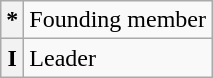<table class="wikitable">
<tr>
<th>*</th>
<td>Founding member</td>
</tr>
<tr>
<th>I</th>
<td>Leader</td>
</tr>
</table>
